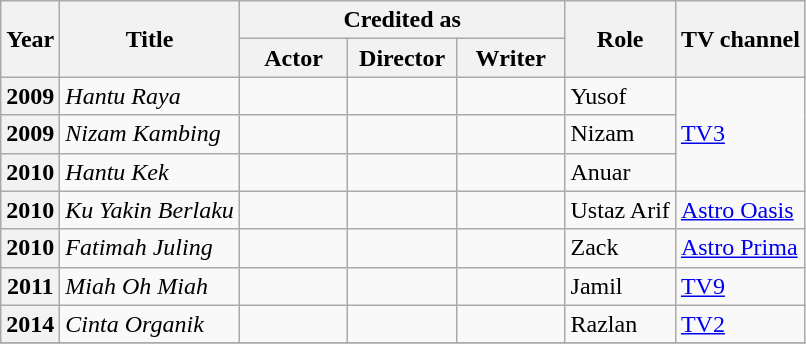<table class="wikitable">
<tr>
<th rowspan="2">Year</th>
<th rowspan="2">Title</th>
<th colspan="3">Credited as</th>
<th rowspan="2">Role</th>
<th rowspan="2">TV channel</th>
</tr>
<tr>
<th width="65">Actor</th>
<th width="65">Director</th>
<th width="65">Writer</th>
</tr>
<tr>
<th>2009</th>
<td><em>Hantu Raya</em></td>
<td></td>
<td></td>
<td></td>
<td>Yusof</td>
<td rowspan="3"><a href='#'>TV3</a></td>
</tr>
<tr>
<th>2009</th>
<td><em>Nizam Kambing</em></td>
<td></td>
<td></td>
<td></td>
<td>Nizam</td>
</tr>
<tr>
<th>2010</th>
<td><em>Hantu Kek</em></td>
<td></td>
<td></td>
<td></td>
<td>Anuar</td>
</tr>
<tr>
<th>2010</th>
<td><em>Ku Yakin Berlaku</em></td>
<td></td>
<td></td>
<td></td>
<td>Ustaz Arif</td>
<td><a href='#'>Astro Oasis</a></td>
</tr>
<tr>
<th>2010</th>
<td><em>Fatimah Juling</em></td>
<td></td>
<td></td>
<td></td>
<td>Zack</td>
<td><a href='#'>Astro Prima</a></td>
</tr>
<tr>
<th>2011</th>
<td><em>Miah Oh Miah</em></td>
<td></td>
<td></td>
<td></td>
<td>Jamil</td>
<td><a href='#'>TV9</a></td>
</tr>
<tr>
<th>2014</th>
<td><em>Cinta Organik</em></td>
<td></td>
<td></td>
<td></td>
<td>Razlan</td>
<td><a href='#'>TV2</a></td>
</tr>
<tr>
</tr>
</table>
